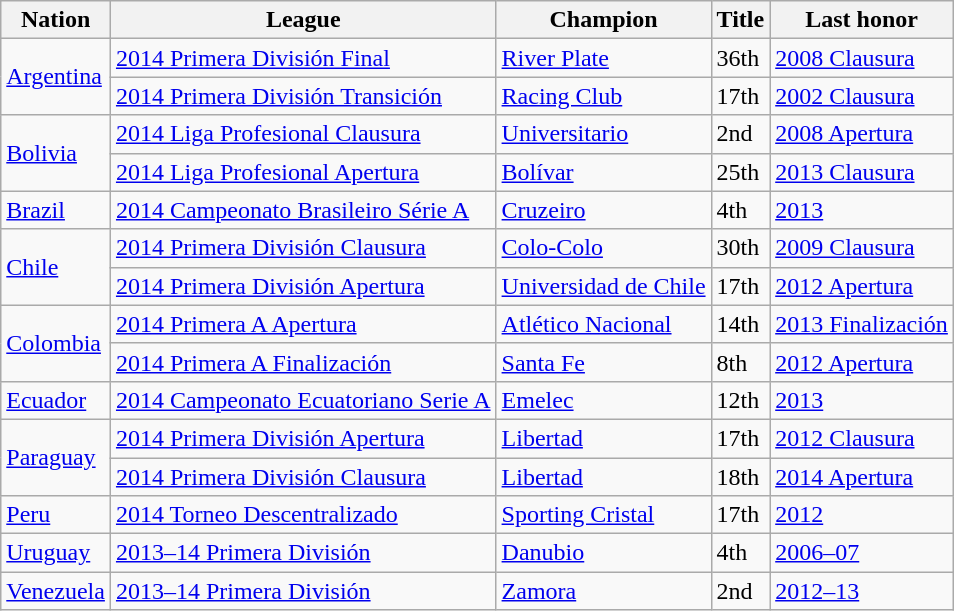<table class="wikitable sortable">
<tr>
<th>Nation</th>
<th>League</th>
<th>Champion</th>
<th data-sort-type="number">Title</th>
<th>Last honor</th>
</tr>
<tr>
<td rowspan=2> <a href='#'>Argentina</a></td>
<td><a href='#'>2014 Primera División Final</a></td>
<td><a href='#'>River Plate</a></td>
<td>36th</td>
<td><a href='#'>2008 Clausura</a></td>
</tr>
<tr>
<td><a href='#'>2014 Primera División Transición</a></td>
<td><a href='#'>Racing Club</a></td>
<td>17th</td>
<td><a href='#'>2002 Clausura</a></td>
</tr>
<tr>
<td rowspan=2> <a href='#'>Bolivia</a></td>
<td><a href='#'>2014 Liga Profesional Clausura</a></td>
<td><a href='#'>Universitario</a></td>
<td>2nd</td>
<td><a href='#'>2008 Apertura</a></td>
</tr>
<tr>
<td><a href='#'>2014 Liga Profesional Apertura</a></td>
<td><a href='#'>Bolívar</a></td>
<td>25th</td>
<td><a href='#'>2013 Clausura</a></td>
</tr>
<tr>
<td> <a href='#'>Brazil</a></td>
<td><a href='#'>2014 Campeonato Brasileiro Série A</a></td>
<td><a href='#'>Cruzeiro</a></td>
<td>4th</td>
<td><a href='#'>2013</a></td>
</tr>
<tr>
<td rowspan=2> <a href='#'>Chile</a></td>
<td><a href='#'>2014 Primera División Clausura</a></td>
<td><a href='#'>Colo-Colo</a></td>
<td>30th</td>
<td><a href='#'>2009 Clausura</a></td>
</tr>
<tr>
<td><a href='#'>2014 Primera División Apertura</a></td>
<td><a href='#'>Universidad de Chile</a></td>
<td>17th</td>
<td><a href='#'>2012 Apertura</a></td>
</tr>
<tr>
<td rowspan=2> <a href='#'>Colombia</a></td>
<td><a href='#'>2014 Primera A Apertura</a></td>
<td><a href='#'>Atlético Nacional</a></td>
<td>14th</td>
<td><a href='#'>2013 Finalización</a></td>
</tr>
<tr>
<td><a href='#'>2014 Primera A Finalización</a></td>
<td><a href='#'>Santa Fe</a></td>
<td>8th</td>
<td><a href='#'>2012 Apertura</a></td>
</tr>
<tr>
<td> <a href='#'>Ecuador</a></td>
<td><a href='#'>2014 Campeonato Ecuatoriano Serie A</a></td>
<td><a href='#'>Emelec</a></td>
<td>12th</td>
<td><a href='#'>2013</a></td>
</tr>
<tr>
<td rowspan=2> <a href='#'>Paraguay</a></td>
<td><a href='#'>2014 Primera División Apertura</a></td>
<td><a href='#'>Libertad</a></td>
<td>17th</td>
<td><a href='#'>2012 Clausura</a></td>
</tr>
<tr>
<td><a href='#'>2014 Primera División Clausura</a></td>
<td><a href='#'>Libertad</a></td>
<td>18th</td>
<td><a href='#'>2014 Apertura</a></td>
</tr>
<tr>
<td> <a href='#'>Peru</a></td>
<td><a href='#'>2014 Torneo Descentralizado</a></td>
<td><a href='#'>Sporting Cristal</a></td>
<td>17th</td>
<td><a href='#'>2012</a></td>
</tr>
<tr>
<td> <a href='#'>Uruguay</a></td>
<td><a href='#'>2013–14 Primera División</a></td>
<td><a href='#'>Danubio</a></td>
<td>4th</td>
<td><a href='#'>2006–07</a></td>
</tr>
<tr>
<td> <a href='#'>Venezuela</a></td>
<td><a href='#'>2013–14 Primera División</a></td>
<td><a href='#'>Zamora</a></td>
<td>2nd</td>
<td><a href='#'>2012–13</a></td>
</tr>
</table>
